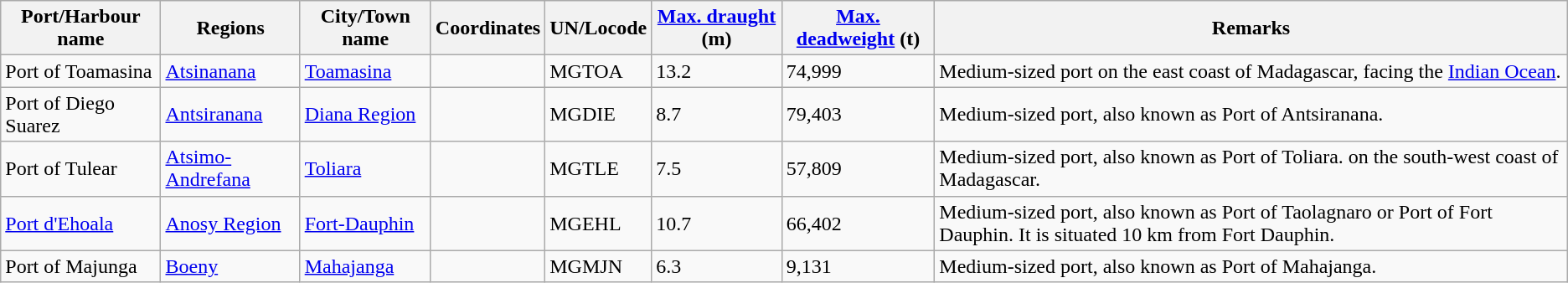<table class="wikitable sortable">
<tr>
<th>Port/Harbour name</th>
<th>Regions</th>
<th>City/Town name</th>
<th>Coordinates</th>
<th>UN/Locode</th>
<th><a href='#'>Max. draught</a> (m)</th>
<th><a href='#'>Max. deadweight</a> (t)</th>
<th>Remarks</th>
</tr>
<tr>
<td>Port of Toamasina</td>
<td><a href='#'>Atsinanana</a></td>
<td><a href='#'>Toamasina</a></td>
<td></td>
<td>MGTOA</td>
<td>13.2</td>
<td>74,999</td>
<td>Medium-sized port on the east coast of Madagascar, facing the <a href='#'>Indian Ocean</a>.</td>
</tr>
<tr>
<td>Port of Diego Suarez</td>
<td><a href='#'>Antsiranana</a></td>
<td><a href='#'>Diana Region</a></td>
<td></td>
<td>MGDIE</td>
<td>8.7</td>
<td>79,403</td>
<td>Medium-sized port, also known as Port of Antsiranana.</td>
</tr>
<tr>
<td>Port of Tulear</td>
<td><a href='#'>Atsimo-Andrefana</a></td>
<td><a href='#'>Toliara</a></td>
<td></td>
<td>MGTLE</td>
<td>7.5</td>
<td>57,809</td>
<td>Medium-sized port, also known as Port of Toliara. on the south-west coast of Madagascar.</td>
</tr>
<tr>
<td><a href='#'>Port d'Ehoala</a></td>
<td><a href='#'>Anosy Region</a></td>
<td><a href='#'>Fort-Dauphin</a></td>
<td></td>
<td>MGEHL</td>
<td>10.7</td>
<td>66,402</td>
<td>Medium-sized port, also known as Port of Taolagnaro or Port of Fort Dauphin. It is situated 10 km from Fort Dauphin.</td>
</tr>
<tr>
<td>Port of Majunga</td>
<td><a href='#'>Boeny</a></td>
<td><a href='#'>Mahajanga</a></td>
<td></td>
<td>MGMJN</td>
<td>6.3</td>
<td>9,131</td>
<td>Medium-sized port, also known as Port of Mahajanga.</td>
</tr>
</table>
